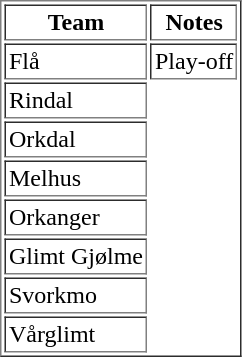<table border="1" cellpadding="2">
<tr>
<th>Team</th>
<th>Notes</th>
</tr>
<tr>
<td>Flå</td>
<td>Play-off</td>
</tr>
<tr>
<td>Rindal</td>
</tr>
<tr>
<td>Orkdal</td>
</tr>
<tr>
<td>Melhus</td>
</tr>
<tr>
<td>Orkanger</td>
</tr>
<tr>
<td>Glimt Gjølme</td>
</tr>
<tr>
<td>Svorkmo</td>
</tr>
<tr>
<td>Vårglimt</td>
</tr>
</table>
